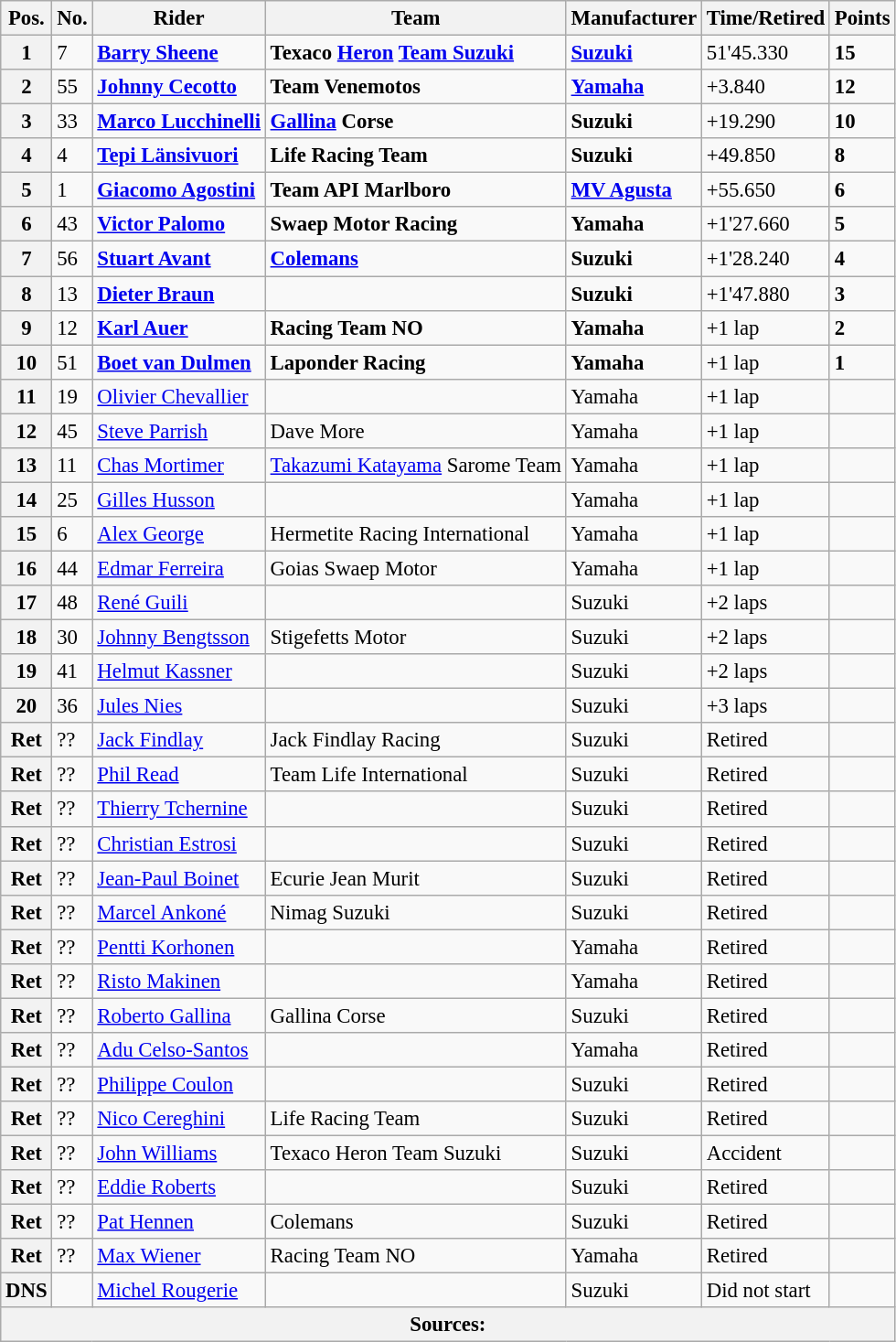<table class="wikitable" style="font-size: 95%;">
<tr>
<th>Pos.</th>
<th>No.</th>
<th>Rider</th>
<th>Team</th>
<th>Manufacturer</th>
<th>Time/Retired</th>
<th>Points</th>
</tr>
<tr>
<th>1</th>
<td>7</td>
<td> <strong><a href='#'>Barry Sheene</a></strong></td>
<td><strong>Texaco <a href='#'>Heron</a> <a href='#'>Team Suzuki</a></strong></td>
<td><strong><a href='#'>Suzuki</a></strong></td>
<td>51'45.330</td>
<td><strong>15</strong></td>
</tr>
<tr>
<th>2</th>
<td>55</td>
<td> <strong><a href='#'>Johnny Cecotto</a></strong></td>
<td><strong>Team Venemotos</strong></td>
<td><strong><a href='#'>Yamaha</a></strong></td>
<td>+3.840</td>
<td><strong>12</strong></td>
</tr>
<tr>
<th>3</th>
<td>33</td>
<td> <strong><a href='#'>Marco Lucchinelli</a></strong></td>
<td><strong><a href='#'>Gallina</a> Corse</strong></td>
<td><strong>Suzuki</strong></td>
<td>+19.290</td>
<td><strong>10</strong></td>
</tr>
<tr>
<th>4</th>
<td>4</td>
<td> <strong><a href='#'>Tepi Länsivuori</a></strong></td>
<td><strong>Life Racing Team</strong></td>
<td><strong>Suzuki</strong></td>
<td>+49.850</td>
<td><strong>8</strong></td>
</tr>
<tr>
<th>5</th>
<td>1</td>
<td> <strong><a href='#'>Giacomo Agostini</a></strong></td>
<td><strong>Team API Marlboro</strong></td>
<td><strong><a href='#'>MV Agusta</a></strong></td>
<td>+55.650</td>
<td><strong>6</strong></td>
</tr>
<tr>
<th>6</th>
<td>43</td>
<td> <strong><a href='#'>Victor Palomo</a></strong></td>
<td><strong>Swaep Motor Racing</strong></td>
<td><strong>Yamaha</strong></td>
<td>+1'27.660</td>
<td><strong>5</strong></td>
</tr>
<tr>
<th>7</th>
<td>56</td>
<td> <strong><a href='#'>Stuart Avant</a></strong></td>
<td><strong><a href='#'>Colemans</a></strong></td>
<td><strong>Suzuki</strong></td>
<td>+1'28.240</td>
<td><strong>4</strong></td>
</tr>
<tr>
<th>8</th>
<td>13</td>
<td> <strong><a href='#'>Dieter Braun</a></strong></td>
<td></td>
<td><strong>Suzuki</strong></td>
<td>+1'47.880</td>
<td><strong>3</strong></td>
</tr>
<tr>
<th>9</th>
<td>12</td>
<td> <strong><a href='#'>Karl Auer</a></strong></td>
<td><strong>Racing Team NO</strong></td>
<td><strong>Yamaha</strong></td>
<td>+1 lap</td>
<td><strong>2</strong></td>
</tr>
<tr>
<th>10</th>
<td>51</td>
<td> <strong><a href='#'>Boet van Dulmen</a></strong></td>
<td><strong>Laponder Racing</strong></td>
<td><strong>Yamaha</strong></td>
<td>+1 lap</td>
<td><strong>1</strong></td>
</tr>
<tr>
<th>11</th>
<td>19</td>
<td> <a href='#'>Olivier Chevallier</a></td>
<td></td>
<td>Yamaha</td>
<td>+1 lap</td>
<td></td>
</tr>
<tr>
<th>12</th>
<td>45</td>
<td> <a href='#'>Steve Parrish</a></td>
<td>Dave More</td>
<td>Yamaha</td>
<td>+1 lap</td>
<td></td>
</tr>
<tr>
<th>13</th>
<td>11</td>
<td> <a href='#'>Chas Mortimer</a></td>
<td><a href='#'>Takazumi Katayama</a> Sarome Team</td>
<td>Yamaha</td>
<td>+1 lap</td>
<td></td>
</tr>
<tr>
<th>14</th>
<td>25</td>
<td> <a href='#'>Gilles Husson</a></td>
<td></td>
<td>Yamaha</td>
<td>+1 lap</td>
<td></td>
</tr>
<tr>
<th>15</th>
<td>6</td>
<td> <a href='#'>Alex George</a></td>
<td>Hermetite Racing International</td>
<td>Yamaha</td>
<td>+1 lap</td>
<td></td>
</tr>
<tr>
<th>16</th>
<td>44</td>
<td> <a href='#'>Edmar Ferreira</a></td>
<td>Goias Swaep Motor</td>
<td>Yamaha</td>
<td>+1 lap</td>
<td></td>
</tr>
<tr>
<th>17</th>
<td>48</td>
<td> <a href='#'>René Guili</a></td>
<td></td>
<td>Suzuki</td>
<td>+2 laps</td>
<td></td>
</tr>
<tr>
<th>18</th>
<td>30</td>
<td> <a href='#'>Johnny Bengtsson</a></td>
<td>Stigefetts Motor</td>
<td>Suzuki</td>
<td>+2 laps</td>
<td></td>
</tr>
<tr>
<th>19</th>
<td>41</td>
<td> <a href='#'>Helmut Kassner</a></td>
<td></td>
<td>Suzuki</td>
<td>+2 laps</td>
<td></td>
</tr>
<tr>
<th>20</th>
<td>36</td>
<td> <a href='#'>Jules Nies</a></td>
<td></td>
<td>Suzuki</td>
<td>+3 laps</td>
<td></td>
</tr>
<tr>
<th>Ret</th>
<td>??</td>
<td> <a href='#'>Jack Findlay</a></td>
<td>Jack Findlay Racing</td>
<td>Suzuki</td>
<td>Retired</td>
<td></td>
</tr>
<tr>
<th>Ret</th>
<td>??</td>
<td> <a href='#'>Phil Read</a></td>
<td>Team Life International</td>
<td>Suzuki</td>
<td>Retired</td>
<td></td>
</tr>
<tr>
<th>Ret</th>
<td>??</td>
<td> <a href='#'>Thierry Tchernine</a></td>
<td></td>
<td>Suzuki</td>
<td>Retired</td>
<td></td>
</tr>
<tr>
<th>Ret</th>
<td>??</td>
<td> <a href='#'>Christian Estrosi</a></td>
<td></td>
<td>Suzuki</td>
<td>Retired</td>
<td></td>
</tr>
<tr>
<th>Ret</th>
<td>??</td>
<td> <a href='#'>Jean-Paul Boinet</a></td>
<td>Ecurie Jean Murit</td>
<td>Suzuki</td>
<td>Retired</td>
<td></td>
</tr>
<tr>
<th>Ret</th>
<td>??</td>
<td> <a href='#'>Marcel Ankoné</a></td>
<td>Nimag Suzuki</td>
<td>Suzuki</td>
<td>Retired</td>
<td></td>
</tr>
<tr>
<th>Ret</th>
<td>??</td>
<td> <a href='#'>Pentti Korhonen</a></td>
<td></td>
<td>Yamaha</td>
<td>Retired</td>
<td></td>
</tr>
<tr>
<th>Ret</th>
<td>??</td>
<td> <a href='#'>Risto Makinen</a></td>
<td></td>
<td>Yamaha</td>
<td>Retired</td>
<td></td>
</tr>
<tr>
<th>Ret</th>
<td>??</td>
<td> <a href='#'>Roberto Gallina</a></td>
<td>Gallina Corse</td>
<td>Suzuki</td>
<td>Retired</td>
<td></td>
</tr>
<tr>
<th>Ret</th>
<td>??</td>
<td> <a href='#'>Adu Celso-Santos</a></td>
<td></td>
<td>Yamaha</td>
<td>Retired</td>
<td></td>
</tr>
<tr>
<th>Ret</th>
<td>??</td>
<td> <a href='#'>Philippe Coulon</a></td>
<td></td>
<td>Suzuki</td>
<td>Retired</td>
<td></td>
</tr>
<tr>
<th>Ret</th>
<td>??</td>
<td> <a href='#'>Nico Cereghini</a></td>
<td>Life Racing Team</td>
<td>Suzuki</td>
<td>Retired</td>
<td></td>
</tr>
<tr>
<th>Ret</th>
<td>??</td>
<td> <a href='#'>John Williams</a></td>
<td>Texaco Heron Team Suzuki</td>
<td>Suzuki</td>
<td>Accident</td>
<td></td>
</tr>
<tr>
<th>Ret</th>
<td>??</td>
<td> <a href='#'>Eddie Roberts</a></td>
<td></td>
<td>Suzuki</td>
<td>Retired</td>
<td></td>
</tr>
<tr>
<th>Ret</th>
<td>??</td>
<td> <a href='#'>Pat Hennen</a></td>
<td>Colemans</td>
<td>Suzuki</td>
<td>Retired</td>
<td></td>
</tr>
<tr>
<th>Ret</th>
<td>??</td>
<td> <a href='#'>Max Wiener</a></td>
<td>Racing Team NO</td>
<td>Yamaha</td>
<td>Retired</td>
<td></td>
</tr>
<tr>
<th>DNS</th>
<td></td>
<td> <a href='#'>Michel Rougerie</a></td>
<td></td>
<td>Suzuki</td>
<td>Did not start</td>
<td></td>
</tr>
<tr>
<th colspan=9>Sources: </th>
</tr>
</table>
